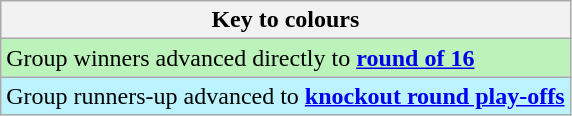<table class="wikitable">
<tr>
<th>Key to colours</th>
</tr>
<tr bgcolor=#BBF3BB>
<td>Group winners advanced directly to <strong><a href='#'>round of 16</a></strong></td>
</tr>
<tr bgcolor=#BBF3FF>
<td>Group runners-up advanced to <strong><a href='#'>knockout round play-offs</a></strong></td>
</tr>
</table>
